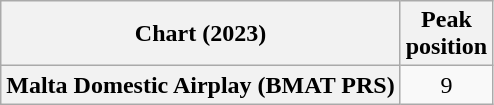<table class="wikitable plainrowheaders" style="text-align:center">
<tr>
<th scope="col">Chart (2023)</th>
<th scope="col">Peak<br>position</th>
</tr>
<tr>
<th scope="row">Malta Domestic Airplay (BMAT PRS)</th>
<td>9</td>
</tr>
</table>
